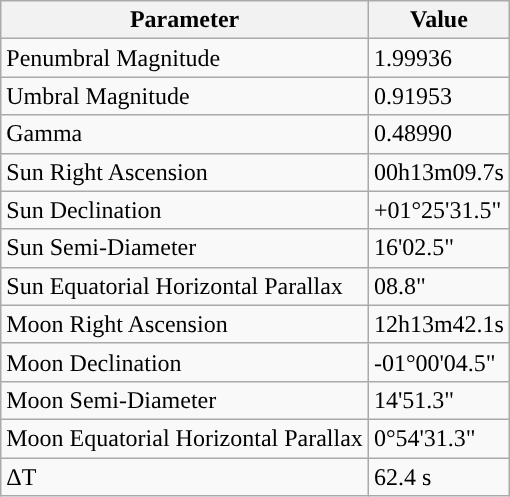<table class="wikitable">
<tr>
<th>Parameter</th>
<th>Value</th>
</tr>
<tr>
<td>Penumbral Magnitude</td>
<td>1.99936</td>
</tr>
<tr>
<td>Umbral Magnitude</td>
<td>0.91953</td>
</tr>
<tr>
<td>Gamma</td>
<td>0.48990</td>
</tr>
<tr>
<td>Sun Right Ascension</td>
<td>00h13m09.7s</td>
</tr>
<tr>
<td>Sun Declination</td>
<td>+01°25'31.5"</td>
</tr>
<tr>
<td>Sun Semi-Diameter</td>
<td>16'02.5"</td>
</tr>
<tr>
<td>Sun Equatorial Horizontal Parallax</td>
<td>08.8"</td>
</tr>
<tr>
<td>Moon Right Ascension</td>
<td>12h13m42.1s</td>
</tr>
<tr>
<td>Moon Declination</td>
<td>-01°00'04.5"</td>
</tr>
<tr>
<td>Moon Semi-Diameter</td>
<td>14'51.3"</td>
</tr>
<tr>
<td>Moon Equatorial Horizontal Parallax</td>
<td>0°54'31.3"</td>
</tr>
<tr>
<td>ΔT</td>
<td>62.4 s</td>
</tr>
</table>
